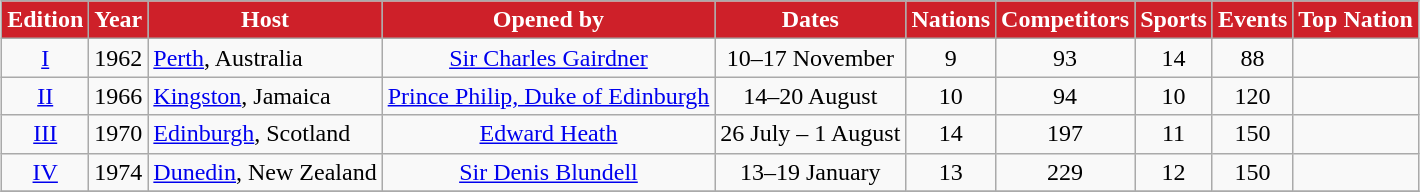<table class="wikitable" style="margin: 1em auto;">
<tr>
<th rowspan=1 style="background:#ce2029; color:white;">Edition</th>
<th rowspan=1 style="background:#ce2029; color:white;">Year</th>
<th rowspan=1 style="background:#ce2029; color:white;">Host</th>
<th rowspan=1 style="background:#ce2029; color:white;">Opened by</th>
<th rowspan=1 style="background:#ce2029; color:white;">Dates</th>
<th rowspan=1 style="background:#ce2029; color:white;">Nations</th>
<th rowspan=1 style="background:#ce2029; color:white;">Competitors</th>
<th rowspan=1 style="background:#ce2029; color:white;">Sports</th>
<th rowspan=1 style="background:#ce2029; color:white;">Events</th>
<th rowspan=1 style="background:#ce2029; color:white;">Top Nation</th>
</tr>
<tr>
<td align=center><a href='#'>I</a></td>
<td align=center>1962</td>
<td> <a href='#'>Perth</a>, Australia</td>
<td align=center><a href='#'>Sir Charles Gairdner</a></td>
<td align=center>10–17 November</td>
<td align=center>9</td>
<td align=center>93</td>
<td align=center>14</td>
<td align=center>88</td>
<td></td>
</tr>
<tr>
<td align=center><a href='#'>II</a></td>
<td align=center>1966</td>
<td> <a href='#'>Kingston</a>, Jamaica</td>
<td align=center><a href='#'>Prince Philip, Duke of Edinburgh</a></td>
<td align=center>14–20 August</td>
<td align=center>10</td>
<td align=center>94</td>
<td align=center>10</td>
<td align=center>120</td>
<td></td>
</tr>
<tr>
<td align=center><a href='#'>III</a></td>
<td align=center>1970</td>
<td> <a href='#'>Edinburgh</a>, Scotland</td>
<td align=center><a href='#'>Edward Heath</a></td>
<td align=center>26 July – 1 August</td>
<td align=center>14</td>
<td align=center>197</td>
<td align=center>11</td>
<td align=center>150</td>
<td></td>
</tr>
<tr>
<td align=center><a href='#'>IV</a></td>
<td align=center>1974</td>
<td> <a href='#'>Dunedin</a>, New Zealand</td>
<td align=center><a href='#'>Sir Denis Blundell</a></td>
<td align=center>13–19 January</td>
<td align=center>13</td>
<td align=center>229</td>
<td align=center>12</td>
<td align=center>150</td>
<td></td>
</tr>
<tr>
</tr>
</table>
